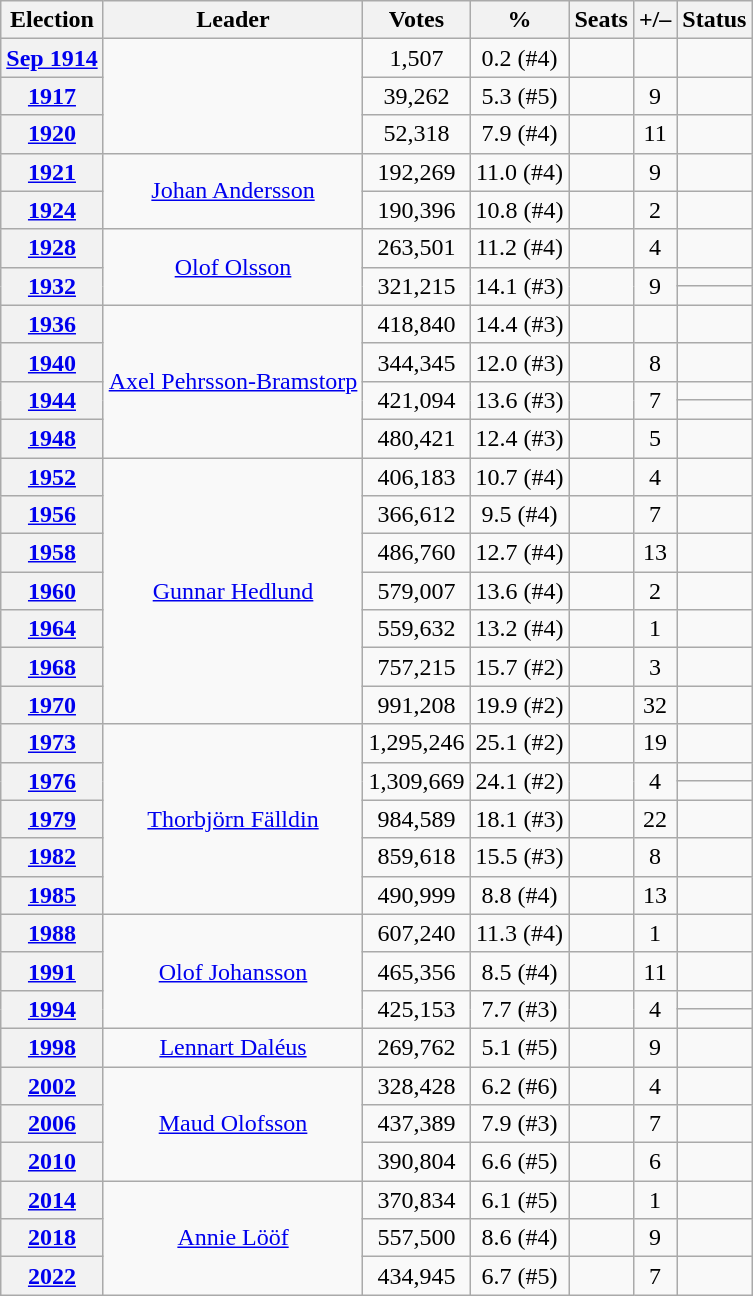<table class="wikitable" style="text-align:center;">
<tr>
<th>Election</th>
<th>Leader</th>
<th>Votes</th>
<th>%</th>
<th>Seats</th>
<th>+/–</th>
<th>Status</th>
</tr>
<tr>
<th><a href='#'>Sep 1914</a></th>
<td rowspan=3></td>
<td>1,507</td>
<td>0.2 (#4)</td>
<td></td>
<td></td>
<td></td>
</tr>
<tr>
<th><a href='#'>1917</a></th>
<td>39,262</td>
<td>5.3 (#5)</td>
<td></td>
<td> 9</td>
<td></td>
</tr>
<tr>
<th><a href='#'>1920</a></th>
<td>52,318</td>
<td>7.9 (#4)</td>
<td></td>
<td> 11</td>
<td></td>
</tr>
<tr>
<th><a href='#'>1921</a></th>
<td rowspan=2><a href='#'>Johan Andersson</a></td>
<td>192,269</td>
<td>11.0 (#4)</td>
<td></td>
<td> 9</td>
<td></td>
</tr>
<tr>
<th><a href='#'>1924</a></th>
<td>190,396</td>
<td>10.8 (#4)</td>
<td></td>
<td> 2</td>
<td></td>
</tr>
<tr>
<th><a href='#'>1928</a></th>
<td rowspan=3><a href='#'>Olof Olsson</a></td>
<td>263,501</td>
<td>11.2 (#4)</td>
<td></td>
<td> 4</td>
<td></td>
</tr>
<tr>
<th rowspan=2><a href='#'>1932</a></th>
<td rowspan=2>321,215</td>
<td rowspan=2>14.1 (#3)</td>
<td rowspan=2></td>
<td rowspan=2> 9</td>
<td> </td>
</tr>
<tr>
<td> </td>
</tr>
<tr>
<th><a href='#'>1936</a></th>
<td rowspan=5><a href='#'>Axel Pehrsson-Bramstorp</a></td>
<td>418,840</td>
<td>14.4 (#3)</td>
<td></td>
<td></td>
<td></td>
</tr>
<tr>
<th><a href='#'>1940</a></th>
<td>344,345</td>
<td>12.0 (#3)</td>
<td></td>
<td> 8</td>
<td></td>
</tr>
<tr>
<th rowspan=2><a href='#'>1944</a></th>
<td rowspan=2>421,094</td>
<td rowspan=2>13.6 (#3)</td>
<td rowspan=2></td>
<td rowspan=2> 7</td>
<td> </td>
</tr>
<tr>
<td> </td>
</tr>
<tr>
<th><a href='#'>1948</a></th>
<td>480,421</td>
<td>12.4 (#3)</td>
<td></td>
<td> 5</td>
<td></td>
</tr>
<tr>
<th><a href='#'>1952</a></th>
<td rowspan=7><a href='#'>Gunnar Hedlund</a></td>
<td>406,183</td>
<td>10.7 (#4)</td>
<td></td>
<td> 4</td>
<td></td>
</tr>
<tr>
<th><a href='#'>1956</a></th>
<td>366,612</td>
<td>9.5 (#4)</td>
<td></td>
<td> 7</td>
<td></td>
</tr>
<tr>
<th><a href='#'>1958</a></th>
<td>486,760</td>
<td>12.7 (#4)</td>
<td></td>
<td> 13</td>
<td></td>
</tr>
<tr>
<th><a href='#'>1960</a></th>
<td>579,007</td>
<td>13.6 (#4)</td>
<td></td>
<td> 2</td>
<td></td>
</tr>
<tr>
<th><a href='#'>1964</a></th>
<td>559,632</td>
<td>13.2 (#4)</td>
<td></td>
<td> 1</td>
<td></td>
</tr>
<tr>
<th><a href='#'>1968</a></th>
<td>757,215</td>
<td>15.7 (#2)</td>
<td></td>
<td> 3</td>
<td></td>
</tr>
<tr>
<th><a href='#'>1970</a></th>
<td>991,208</td>
<td>19.9 (#2)</td>
<td></td>
<td> 32</td>
<td></td>
</tr>
<tr>
<th><a href='#'>1973</a></th>
<td rowspan=6><a href='#'>Thorbjörn Fälldin</a></td>
<td>1,295,246</td>
<td>25.1 (#2)</td>
<td></td>
<td> 19</td>
<td></td>
</tr>
<tr>
<th rowspan=2><a href='#'>1976</a></th>
<td rowspan=2>1,309,669</td>
<td rowspan=2>24.1 (#2)</td>
<td rowspan=2></td>
<td rowspan=2> 4</td>
<td> </td>
</tr>
<tr>
<td> </td>
</tr>
<tr>
<th><a href='#'>1979</a></th>
<td>984,589</td>
<td>18.1 (#3)</td>
<td></td>
<td> 22</td>
<td></td>
</tr>
<tr>
<th><a href='#'>1982</a></th>
<td>859,618</td>
<td>15.5 (#3)</td>
<td></td>
<td> 8</td>
<td></td>
</tr>
<tr>
<th><a href='#'>1985</a></th>
<td>490,999</td>
<td>8.8 (#4)</td>
<td></td>
<td> 13</td>
<td></td>
</tr>
<tr>
<th><a href='#'>1988</a></th>
<td rowspan=4><a href='#'>Olof Johansson</a></td>
<td>607,240</td>
<td>11.3 (#4)</td>
<td></td>
<td> 1</td>
<td></td>
</tr>
<tr>
<th><a href='#'>1991</a></th>
<td>465,356</td>
<td>8.5 (#4)</td>
<td></td>
<td> 11</td>
<td></td>
</tr>
<tr>
<th rowspan=2><a href='#'>1994</a></th>
<td rowspan=2>425,153</td>
<td rowspan=2>7.7 (#3)</td>
<td rowspan=2></td>
<td rowspan=2> 4</td>
<td> </td>
</tr>
<tr>
<td> </td>
</tr>
<tr>
<th><a href='#'>1998</a></th>
<td><a href='#'>Lennart Daléus</a></td>
<td>269,762</td>
<td>5.1 (#5)</td>
<td></td>
<td> 9</td>
<td></td>
</tr>
<tr>
<th><a href='#'>2002</a></th>
<td rowspan=3><a href='#'>Maud Olofsson</a></td>
<td>328,428</td>
<td>6.2 (#6)</td>
<td></td>
<td> 4</td>
<td></td>
</tr>
<tr>
<th><a href='#'>2006</a></th>
<td>437,389</td>
<td>7.9 (#3)</td>
<td></td>
<td> 7</td>
<td></td>
</tr>
<tr>
<th><a href='#'>2010</a></th>
<td>390,804</td>
<td>6.6 (#5)</td>
<td></td>
<td> 6</td>
<td></td>
</tr>
<tr>
<th><a href='#'>2014</a></th>
<td rowspan=3><a href='#'>Annie Lööf</a></td>
<td>370,834</td>
<td>6.1 (#5)</td>
<td></td>
<td> 1</td>
<td></td>
</tr>
<tr>
<th><a href='#'>2018</a></th>
<td>557,500</td>
<td>8.6 (#4)</td>
<td></td>
<td> 9</td>
<td></td>
</tr>
<tr>
<th><a href='#'>2022</a></th>
<td>434,945</td>
<td>6.7 (#5)</td>
<td></td>
<td> 7</td>
<td></td>
</tr>
</table>
